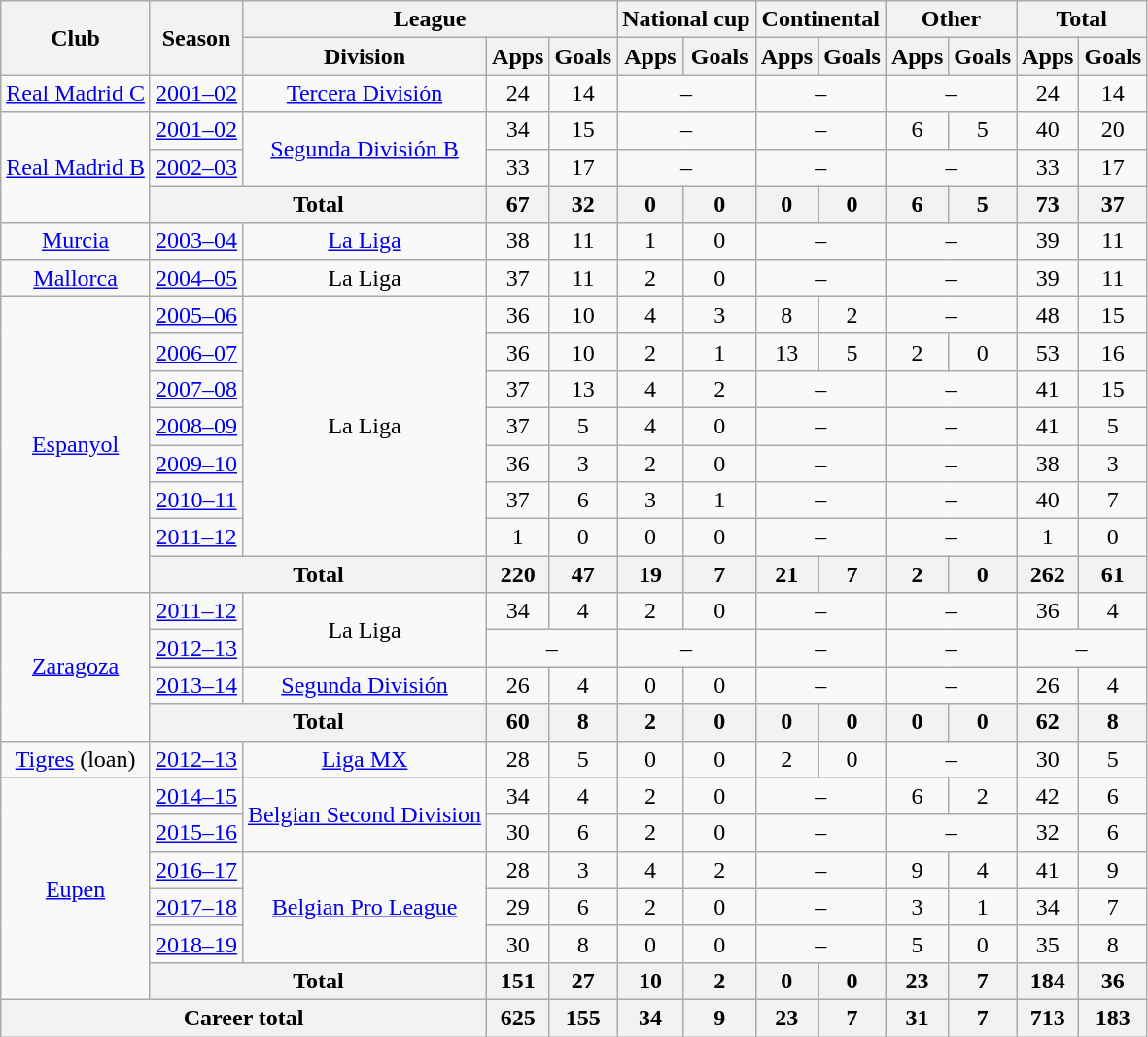<table class="wikitable" style="text-align:center">
<tr>
<th rowspan="2">Club</th>
<th rowspan="2">Season</th>
<th colspan="3">League</th>
<th colspan="2">National cup</th>
<th colspan="2">Continental</th>
<th colspan="2">Other</th>
<th colspan="2">Total</th>
</tr>
<tr>
<th>Division</th>
<th>Apps</th>
<th>Goals</th>
<th>Apps</th>
<th>Goals</th>
<th>Apps</th>
<th>Goals</th>
<th>Apps</th>
<th>Goals</th>
<th>Apps</th>
<th>Goals</th>
</tr>
<tr>
<td><a href='#'>Real Madrid C</a></td>
<td><a href='#'>2001–02</a></td>
<td><a href='#'>Tercera División</a></td>
<td>24</td>
<td>14</td>
<td colspan="2">–</td>
<td colspan="2">–</td>
<td colspan="2">–</td>
<td>24</td>
<td>14</td>
</tr>
<tr>
<td rowspan="3"><a href='#'>Real Madrid B</a></td>
<td><a href='#'>2001–02</a></td>
<td rowspan="2"><a href='#'>Segunda División B</a></td>
<td>34</td>
<td>15</td>
<td colspan="2">–</td>
<td colspan="2">–</td>
<td>6</td>
<td>5</td>
<td>40</td>
<td>20</td>
</tr>
<tr>
<td><a href='#'>2002–03</a></td>
<td>33</td>
<td>17</td>
<td colspan="2">–</td>
<td colspan="2">–</td>
<td colspan="2">–</td>
<td>33</td>
<td>17</td>
</tr>
<tr>
<th colspan="2">Total</th>
<th>67</th>
<th>32</th>
<th>0</th>
<th>0</th>
<th>0</th>
<th>0</th>
<th>6</th>
<th>5</th>
<th>73</th>
<th>37</th>
</tr>
<tr>
<td><a href='#'>Murcia</a></td>
<td><a href='#'>2003–04</a></td>
<td><a href='#'>La Liga</a></td>
<td>38</td>
<td>11</td>
<td>1</td>
<td>0</td>
<td colspan="2">–</td>
<td colspan="2">–</td>
<td>39</td>
<td>11</td>
</tr>
<tr>
<td><a href='#'>Mallorca</a></td>
<td><a href='#'>2004–05</a></td>
<td>La Liga</td>
<td>37</td>
<td>11</td>
<td>2</td>
<td>0</td>
<td colspan="2">–</td>
<td colspan="2">–</td>
<td>39</td>
<td>11</td>
</tr>
<tr>
<td rowspan="8"><a href='#'>Espanyol</a></td>
<td><a href='#'>2005–06</a></td>
<td rowspan="7">La Liga</td>
<td>36</td>
<td>10</td>
<td>4</td>
<td>3</td>
<td>8</td>
<td>2</td>
<td colspan="2">–</td>
<td>48</td>
<td>15</td>
</tr>
<tr>
<td><a href='#'>2006–07</a></td>
<td>36</td>
<td>10</td>
<td>2</td>
<td>1</td>
<td>13</td>
<td>5</td>
<td>2</td>
<td>0</td>
<td>53</td>
<td>16</td>
</tr>
<tr>
<td><a href='#'>2007–08</a></td>
<td>37</td>
<td>13</td>
<td>4</td>
<td>2</td>
<td colspan="2">–</td>
<td colspan="2">–</td>
<td>41</td>
<td>15</td>
</tr>
<tr>
<td><a href='#'>2008–09</a></td>
<td>37</td>
<td>5</td>
<td>4</td>
<td>0</td>
<td colspan="2">–</td>
<td colspan="2">–</td>
<td>41</td>
<td>5</td>
</tr>
<tr>
<td><a href='#'>2009–10</a></td>
<td>36</td>
<td>3</td>
<td>2</td>
<td>0</td>
<td colspan="2">–</td>
<td colspan="2">–</td>
<td>38</td>
<td>3</td>
</tr>
<tr>
<td><a href='#'>2010–11</a></td>
<td>37</td>
<td>6</td>
<td>3</td>
<td>1</td>
<td colspan="2">–</td>
<td colspan="2">–</td>
<td>40</td>
<td>7</td>
</tr>
<tr>
<td><a href='#'>2011–12</a></td>
<td>1</td>
<td>0</td>
<td>0</td>
<td>0</td>
<td colspan="2">–</td>
<td colspan="2">–</td>
<td>1</td>
<td>0</td>
</tr>
<tr>
<th colspan="2">Total</th>
<th>220</th>
<th>47</th>
<th>19</th>
<th>7</th>
<th>21</th>
<th>7</th>
<th>2</th>
<th>0</th>
<th>262</th>
<th>61</th>
</tr>
<tr>
<td rowspan="4"><a href='#'>Zaragoza</a></td>
<td><a href='#'>2011–12</a></td>
<td rowspan="2">La Liga</td>
<td>34</td>
<td>4</td>
<td>2</td>
<td>0</td>
<td colspan="2">–</td>
<td colspan="2">–</td>
<td>36</td>
<td>4</td>
</tr>
<tr>
<td><a href='#'>2012–13</a></td>
<td colspan="2">–</td>
<td colspan="2">–</td>
<td colspan="2">–</td>
<td colspan="2">–</td>
<td colspan="2">–</td>
</tr>
<tr>
<td><a href='#'>2013–14</a></td>
<td><a href='#'>Segunda División</a></td>
<td>26</td>
<td>4</td>
<td>0</td>
<td>0</td>
<td colspan="2">–</td>
<td colspan="2">–</td>
<td>26</td>
<td>4</td>
</tr>
<tr>
<th colspan="2">Total</th>
<th>60</th>
<th>8</th>
<th>2</th>
<th>0</th>
<th>0</th>
<th>0</th>
<th>0</th>
<th>0</th>
<th>62</th>
<th>8</th>
</tr>
<tr>
<td><a href='#'>Tigres</a> (loan)</td>
<td><a href='#'>2012–13</a></td>
<td><a href='#'>Liga MX</a></td>
<td>28</td>
<td>5</td>
<td>0</td>
<td>0</td>
<td>2</td>
<td>0</td>
<td colspan="2">–</td>
<td>30</td>
<td>5</td>
</tr>
<tr>
<td rowspan="6"><a href='#'>Eupen</a></td>
<td><a href='#'>2014–15</a></td>
<td rowspan="2"><a href='#'>Belgian Second Division</a></td>
<td>34</td>
<td>4</td>
<td>2</td>
<td>0</td>
<td colspan="2">–</td>
<td>6</td>
<td>2</td>
<td>42</td>
<td>6</td>
</tr>
<tr>
<td><a href='#'>2015–16</a></td>
<td>30</td>
<td>6</td>
<td>2</td>
<td>0</td>
<td colspan="2">–</td>
<td colspan="2">–</td>
<td>32</td>
<td>6</td>
</tr>
<tr>
<td><a href='#'>2016–17</a></td>
<td rowspan="3"><a href='#'>Belgian Pro League</a></td>
<td>28</td>
<td>3</td>
<td>4</td>
<td>2</td>
<td colspan="2">–</td>
<td>9</td>
<td>4</td>
<td>41</td>
<td>9</td>
</tr>
<tr>
<td><a href='#'>2017–18</a></td>
<td>29</td>
<td>6</td>
<td>2</td>
<td>0</td>
<td colspan="2">–</td>
<td>3</td>
<td>1</td>
<td>34</td>
<td>7</td>
</tr>
<tr>
<td><a href='#'>2018–19</a></td>
<td>30</td>
<td>8</td>
<td>0</td>
<td>0</td>
<td colspan="2">–</td>
<td>5</td>
<td>0</td>
<td>35</td>
<td>8</td>
</tr>
<tr>
<th colspan="2">Total</th>
<th>151</th>
<th>27</th>
<th>10</th>
<th>2</th>
<th>0</th>
<th>0</th>
<th>23</th>
<th>7</th>
<th>184</th>
<th>36</th>
</tr>
<tr>
<th colspan="3">Career total</th>
<th>625</th>
<th>155</th>
<th>34</th>
<th>9</th>
<th>23</th>
<th>7</th>
<th>31</th>
<th>7</th>
<th>713</th>
<th>183</th>
</tr>
</table>
